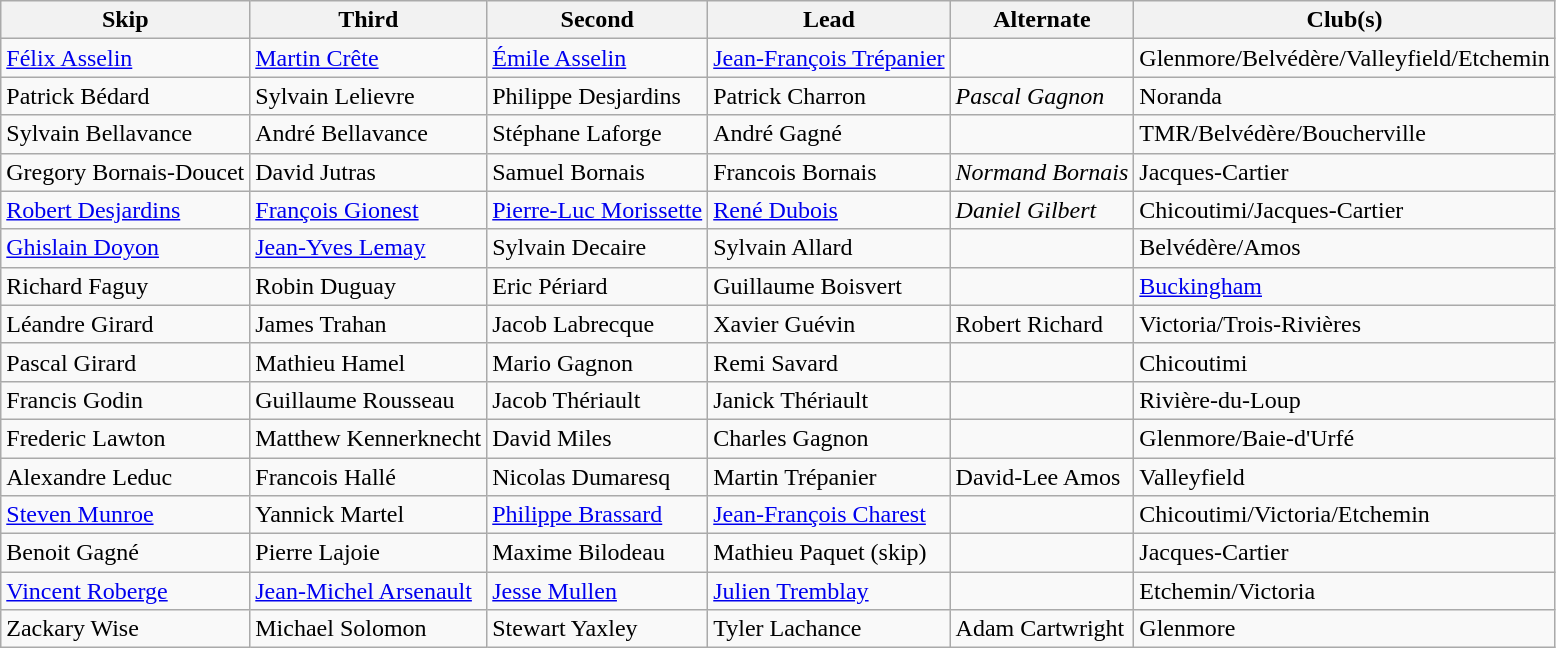<table class="wikitable">
<tr>
<th scope="col">Skip</th>
<th scope="col">Third</th>
<th scope="col">Second</th>
<th scope="col">Lead</th>
<th scope="col">Alternate</th>
<th scope="col">Club(s)</th>
</tr>
<tr>
<td><a href='#'>Félix Asselin</a></td>
<td><a href='#'>Martin Crête</a></td>
<td><a href='#'>Émile Asselin</a></td>
<td><a href='#'>Jean-François Trépanier</a></td>
<td></td>
<td>Glenmore/Belvédère/Valleyfield/Etchemin</td>
</tr>
<tr>
<td>Patrick Bédard</td>
<td>Sylvain Lelievre</td>
<td>Philippe Desjardins</td>
<td>Patrick Charron</td>
<td><em>Pascal Gagnon</em></td>
<td>Noranda</td>
</tr>
<tr>
<td>Sylvain Bellavance</td>
<td>André Bellavance</td>
<td>Stéphane Laforge</td>
<td>André Gagné</td>
<td></td>
<td>TMR/Belvédère/Boucherville</td>
</tr>
<tr>
<td>Gregory Bornais-Doucet</td>
<td>David Jutras</td>
<td>Samuel Bornais</td>
<td>Francois Bornais</td>
<td><em>Normand Bornais</em></td>
<td>Jacques-Cartier</td>
</tr>
<tr>
<td><a href='#'>Robert Desjardins</a></td>
<td><a href='#'>François Gionest</a></td>
<td><a href='#'>Pierre-Luc Morissette</a></td>
<td><a href='#'>René Dubois</a></td>
<td><em>Daniel Gilbert</em></td>
<td>Chicoutimi/Jacques-Cartier</td>
</tr>
<tr>
<td><a href='#'>Ghislain Doyon</a></td>
<td><a href='#'>Jean-Yves Lemay</a></td>
<td>Sylvain Decaire</td>
<td>Sylvain Allard</td>
<td></td>
<td>Belvédère/Amos</td>
</tr>
<tr>
<td>Richard Faguy</td>
<td>Robin Duguay</td>
<td>Eric Périard</td>
<td>Guillaume Boisvert</td>
<td></td>
<td><a href='#'>Buckingham</a></td>
</tr>
<tr>
<td>Léandre Girard</td>
<td>James Trahan</td>
<td>Jacob Labrecque</td>
<td>Xavier Guévin</td>
<td>Robert Richard</td>
<td>Victoria/Trois-Rivières</td>
</tr>
<tr>
<td>Pascal Girard</td>
<td>Mathieu Hamel</td>
<td>Mario Gagnon</td>
<td>Remi Savard</td>
<td></td>
<td>Chicoutimi</td>
</tr>
<tr>
<td>Francis Godin</td>
<td>Guillaume Rousseau</td>
<td>Jacob Thériault</td>
<td>Janick Thériault</td>
<td></td>
<td>Rivière-du-Loup</td>
</tr>
<tr>
<td>Frederic Lawton</td>
<td>Matthew Kennerknecht</td>
<td>David Miles</td>
<td>Charles Gagnon</td>
<td></td>
<td>Glenmore/Baie-d'Urfé</td>
</tr>
<tr>
<td>Alexandre Leduc</td>
<td>Francois Hallé</td>
<td>Nicolas Dumaresq</td>
<td>Martin Trépanier</td>
<td>David-Lee Amos</td>
<td>Valleyfield</td>
</tr>
<tr>
<td><a href='#'>Steven Munroe</a></td>
<td>Yannick Martel</td>
<td><a href='#'>Philippe Brassard</a></td>
<td><a href='#'>Jean-François Charest</a></td>
<td></td>
<td>Chicoutimi/Victoria/Etchemin</td>
</tr>
<tr>
<td>Benoit Gagné</td>
<td>Pierre Lajoie</td>
<td>Maxime Bilodeau</td>
<td>Mathieu Paquet (skip)</td>
<td></td>
<td>Jacques-Cartier</td>
</tr>
<tr>
<td><a href='#'>Vincent Roberge</a></td>
<td><a href='#'>Jean-Michel Arsenault</a></td>
<td><a href='#'>Jesse Mullen</a></td>
<td><a href='#'>Julien Tremblay</a></td>
<td></td>
<td>Etchemin/Victoria</td>
</tr>
<tr>
<td>Zackary Wise</td>
<td>Michael Solomon</td>
<td>Stewart Yaxley</td>
<td>Tyler Lachance</td>
<td>Adam Cartwright</td>
<td>Glenmore</td>
</tr>
</table>
